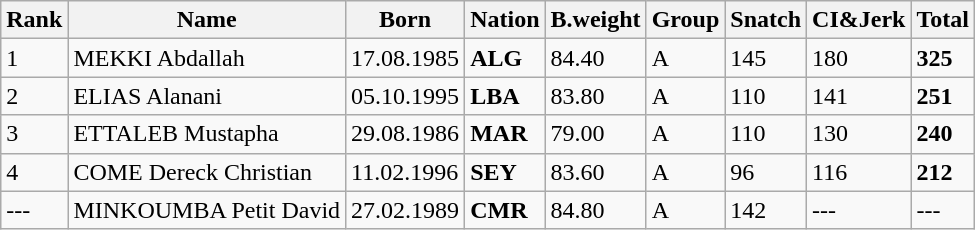<table class="wikitable">
<tr>
<th>Rank</th>
<th>Name</th>
<th>Born</th>
<th>Nation</th>
<th>B.weight</th>
<th>Group</th>
<th>Snatch</th>
<th>CI&Jerk</th>
<th>Total</th>
</tr>
<tr>
<td>1</td>
<td>MEKKI Abdallah</td>
<td>17.08.1985</td>
<td><strong>ALG</strong></td>
<td>84.40</td>
<td>A</td>
<td>145</td>
<td>180</td>
<td><strong>325</strong></td>
</tr>
<tr>
<td>2</td>
<td>ELIAS Alanani</td>
<td>05.10.1995</td>
<td><strong>LBA</strong></td>
<td>83.80</td>
<td>A</td>
<td>110</td>
<td>141</td>
<td><strong>251</strong></td>
</tr>
<tr>
<td>3</td>
<td>ETTALEB Mustapha</td>
<td>29.08.1986</td>
<td><strong>MAR</strong></td>
<td>79.00</td>
<td>A</td>
<td>110</td>
<td>130</td>
<td><strong>240</strong></td>
</tr>
<tr>
<td>4</td>
<td>COME Dereck Christian</td>
<td>11.02.1996</td>
<td><strong>SEY</strong></td>
<td>83.60</td>
<td>A</td>
<td>96</td>
<td>116</td>
<td><strong>212</strong></td>
</tr>
<tr>
<td>---</td>
<td>MINKOUMBA Petit David</td>
<td>27.02.1989</td>
<td><strong>CMR</strong></td>
<td>84.80</td>
<td>A</td>
<td>142</td>
<td>---</td>
<td>---</td>
</tr>
</table>
